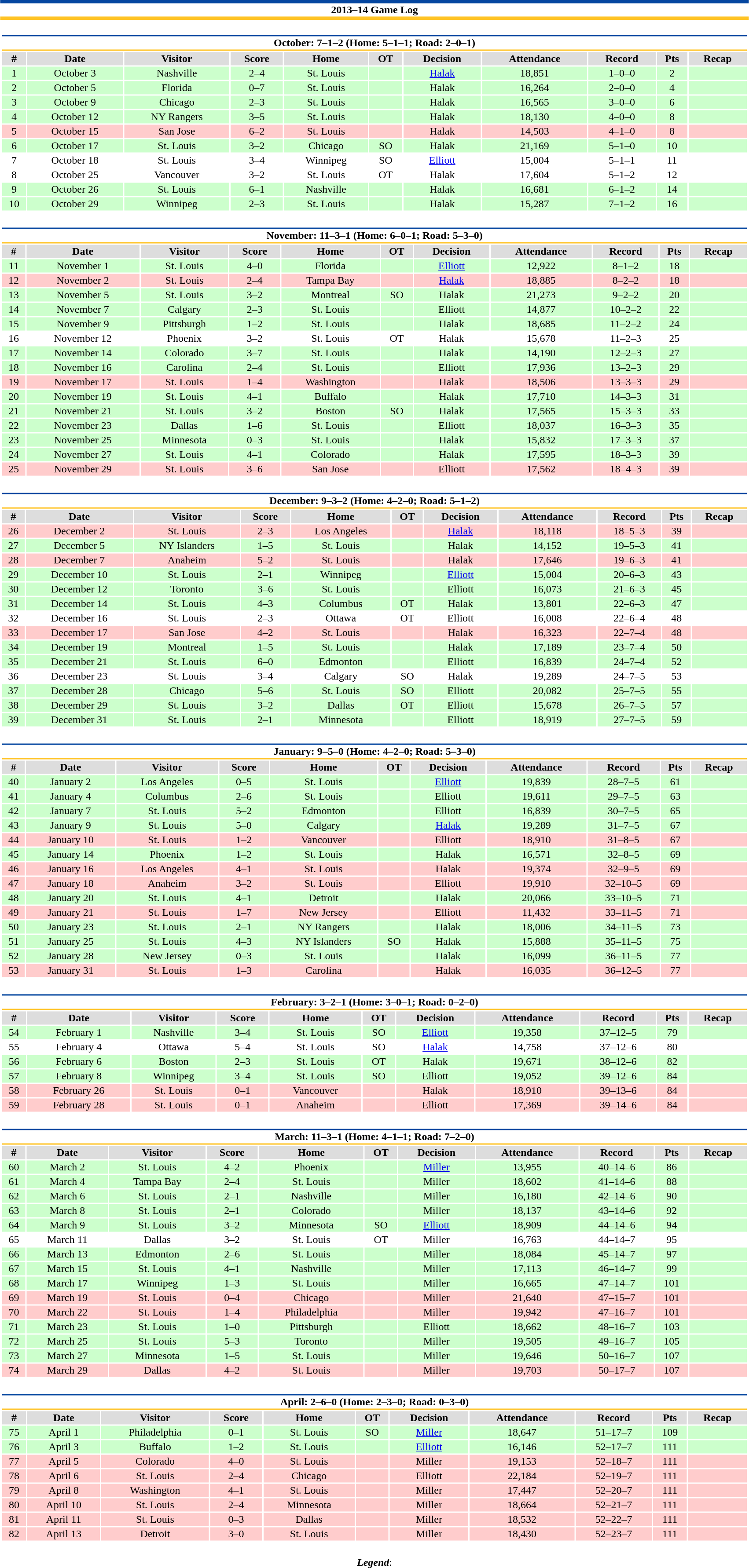<table class="toccolours"  style="width:90%; clear:both; margin:1.5em auto; text-align:center;">
<tr>
<th colspan="11" style="background:#fff; border-top:#0546A0 5px solid; border-bottom:#FFC325 5px solid;">2013–14 Game Log</th>
</tr>
<tr>
<td colspan=11><br><table class="toccolours collapsible collapsed" style="width:100%;">
<tr>
<th colspan="11" style="background:#ffffff; border-top:#0546A0 2px solid; border-bottom:#FFC325 2px solid;">October: 7–1–2 (Home: 5–1–1; Road: 2–0–1)</th>
</tr>
<tr style="text-align:center; background:#ddd;">
<th>#</th>
<th>Date</th>
<th>Visitor</th>
<th>Score</th>
<th>Home</th>
<th>OT</th>
<th>Decision</th>
<th>Attendance</th>
<th>Record</th>
<th>Pts</th>
<th>Recap</th>
</tr>
<tr style="text-align:center; background:#ccffcc">
<td>1</td>
<td>October 3</td>
<td>Nashville</td>
<td>2–4</td>
<td>St. Louis</td>
<td></td>
<td><a href='#'>Halak</a></td>
<td>18,851</td>
<td>1–0–0</td>
<td>2</td>
<td></td>
</tr>
<tr style="text-align:center; background:#ccffcc">
<td>2</td>
<td>October 5</td>
<td>Florida</td>
<td>0–7</td>
<td>St. Louis</td>
<td></td>
<td>Halak</td>
<td>16,264</td>
<td>2–0–0</td>
<td>4</td>
<td></td>
</tr>
<tr style="text-align:center; background:#ccffcc">
<td>3</td>
<td>October 9</td>
<td>Chicago</td>
<td>2–3</td>
<td>St. Louis</td>
<td></td>
<td>Halak</td>
<td>16,565</td>
<td>3–0–0</td>
<td>6</td>
<td></td>
</tr>
<tr style="text-align:center; background:#ccffcc">
<td>4</td>
<td>October 12</td>
<td>NY Rangers</td>
<td>3–5</td>
<td>St. Louis</td>
<td></td>
<td>Halak</td>
<td>18,130</td>
<td>4–0–0</td>
<td>8</td>
<td></td>
</tr>
<tr style="text-align:center; background:#ffcccc">
<td>5</td>
<td>October 15</td>
<td>San Jose</td>
<td>6–2</td>
<td>St. Louis</td>
<td></td>
<td>Halak</td>
<td>14,503</td>
<td>4–1–0</td>
<td>8</td>
<td></td>
</tr>
<tr style="text-align:center; background:#ccffcc">
<td>6</td>
<td>October 17</td>
<td>St. Louis</td>
<td>3–2</td>
<td>Chicago</td>
<td>SO</td>
<td>Halak</td>
<td>21,169</td>
<td>5–1–0</td>
<td>10</td>
<td></td>
</tr>
<tr style="text-align:center; background:#ffffff">
<td>7</td>
<td>October 18</td>
<td>St. Louis</td>
<td>3–4</td>
<td>Winnipeg</td>
<td>SO</td>
<td><a href='#'>Elliott</a></td>
<td>15,004</td>
<td>5–1–1</td>
<td>11</td>
<td></td>
</tr>
<tr style="text-align:center; background:#ffffff">
<td>8</td>
<td>October 25</td>
<td>Vancouver</td>
<td>3–2</td>
<td>St. Louis</td>
<td>OT</td>
<td>Halak</td>
<td>17,604</td>
<td>5–1–2</td>
<td>12</td>
<td></td>
</tr>
<tr style="text-align:center; background:#ccffcc">
<td>9</td>
<td>October 26</td>
<td>St. Louis</td>
<td>6–1</td>
<td>Nashville</td>
<td></td>
<td>Halak</td>
<td>16,681</td>
<td>6–1–2</td>
<td>14</td>
<td></td>
</tr>
<tr style="text-align:center; background:#ccffcc">
<td>10</td>
<td>October 29</td>
<td>Winnipeg</td>
<td>2–3</td>
<td>St. Louis</td>
<td></td>
<td>Halak</td>
<td>15,287</td>
<td>7–1–2</td>
<td>16</td>
<td></td>
</tr>
</table>
</td>
</tr>
<tr>
<td colspan=11><br><table class="toccolours collapsible collapsed" style="width:100%;">
<tr>
<th colspan="11" style="background:#ffffff; border-top:#0546A0 2px solid; border-bottom:#FFC325 2px solid;">November: 11–3–1 (Home: 6–0–1; Road: 5–3–0)</th>
</tr>
<tr style="text-align:center; background:#ddd;">
<th>#</th>
<th>Date</th>
<th>Visitor</th>
<th>Score</th>
<th>Home</th>
<th>OT</th>
<th>Decision</th>
<th>Attendance</th>
<th>Record</th>
<th>Pts</th>
<th>Recap</th>
</tr>
<tr style="text-align:center; background:#ccffcc">
<td>11</td>
<td>November 1</td>
<td>St. Louis</td>
<td>4–0</td>
<td>Florida</td>
<td></td>
<td><a href='#'>Elliott</a></td>
<td>12,922</td>
<td>8–1–2</td>
<td>18</td>
<td></td>
</tr>
<tr style="text-align:center; background:#ffcccc">
<td>12</td>
<td>November 2</td>
<td>St. Louis</td>
<td>2–4</td>
<td>Tampa Bay</td>
<td></td>
<td><a href='#'>Halak</a></td>
<td>18,885</td>
<td>8–2–2</td>
<td>18</td>
<td></td>
</tr>
<tr style="text-align:center; background:#ccffcc">
<td>13</td>
<td>November 5</td>
<td>St. Louis</td>
<td>3–2</td>
<td>Montreal</td>
<td>SO</td>
<td>Halak</td>
<td>21,273</td>
<td>9–2–2</td>
<td>20</td>
<td></td>
</tr>
<tr style="text-align:center; background:#ccffcc">
<td>14</td>
<td>November 7</td>
<td>Calgary</td>
<td>2–3</td>
<td>St. Louis</td>
<td></td>
<td>Elliott</td>
<td>14,877</td>
<td>10–2–2</td>
<td>22</td>
<td></td>
</tr>
<tr style="text-align:center; background:#ccffcc">
<td>15</td>
<td>November 9</td>
<td>Pittsburgh</td>
<td>1–2</td>
<td>St. Louis</td>
<td></td>
<td>Halak</td>
<td>18,685</td>
<td>11–2–2</td>
<td>24</td>
<td></td>
</tr>
<tr style="text-align:center; background:#ffffff">
<td>16</td>
<td>November 12</td>
<td>Phoenix</td>
<td>3–2</td>
<td>St. Louis</td>
<td>OT</td>
<td>Halak</td>
<td>15,678</td>
<td>11–2–3</td>
<td>25</td>
<td></td>
</tr>
<tr style="text-align:center; background:#ccffcc">
<td>17</td>
<td>November 14</td>
<td>Colorado</td>
<td>3–7</td>
<td>St. Louis</td>
<td></td>
<td>Halak</td>
<td>14,190</td>
<td>12–2–3</td>
<td>27</td>
<td></td>
</tr>
<tr style="text-align:center; background:#ccffcc">
<td>18</td>
<td>November 16</td>
<td>Carolina</td>
<td>2–4</td>
<td>St. Louis</td>
<td></td>
<td>Elliott</td>
<td>17,936</td>
<td>13–2–3</td>
<td>29</td>
<td></td>
</tr>
<tr style="text-align:center; background:#ffcccc">
<td>19</td>
<td>November 17</td>
<td>St. Louis</td>
<td>1–4</td>
<td>Washington</td>
<td></td>
<td>Halak</td>
<td>18,506</td>
<td>13–3–3</td>
<td>29</td>
<td></td>
</tr>
<tr style="text-align:center; background:#ccffcc">
<td>20</td>
<td>November 19</td>
<td>St. Louis</td>
<td>4–1</td>
<td>Buffalo</td>
<td></td>
<td>Halak</td>
<td>17,710</td>
<td>14–3–3</td>
<td>31</td>
<td></td>
</tr>
<tr style="text-align:center; background:#ccffcc">
<td>21</td>
<td>November 21</td>
<td>St. Louis</td>
<td>3–2</td>
<td>Boston</td>
<td>SO</td>
<td>Halak</td>
<td>17,565</td>
<td>15–3–3</td>
<td>33</td>
<td></td>
</tr>
<tr style="text-align:center; background:#ccffcc">
<td>22</td>
<td>November 23</td>
<td>Dallas</td>
<td>1–6</td>
<td>St. Louis</td>
<td></td>
<td>Elliott</td>
<td>18,037</td>
<td>16–3–3</td>
<td>35</td>
<td></td>
</tr>
<tr style="text-align:center; background:#ccffcc">
<td>23</td>
<td>November 25</td>
<td>Minnesota</td>
<td>0–3</td>
<td>St. Louis</td>
<td></td>
<td>Halak</td>
<td>15,832</td>
<td>17–3–3</td>
<td>37</td>
<td></td>
</tr>
<tr style="text-align:center; background:#ccffcc">
<td>24</td>
<td>November 27</td>
<td>St. Louis</td>
<td>4–1</td>
<td>Colorado</td>
<td></td>
<td>Halak</td>
<td>17,595</td>
<td>18–3–3</td>
<td>39</td>
<td></td>
</tr>
<tr style="text-align:center; background:#ffcccc">
<td>25</td>
<td>November 29</td>
<td>St. Louis</td>
<td>3–6</td>
<td>San Jose</td>
<td></td>
<td>Elliott</td>
<td>17,562</td>
<td>18–4–3</td>
<td>39</td>
<td></td>
</tr>
</table>
</td>
</tr>
<tr>
<td colspan=11><br><table class="toccolours collapsible collapsed" style="width:100%;">
<tr>
<th colspan="11" style="background:#ffffff; border-top:#0546A0 2px solid; border-bottom:#FFC325 2px solid;">December: 9–3–2 (Home: 4–2–0; Road: 5–1–2)</th>
</tr>
<tr style="text-align:center; background:#ddd;">
<th>#</th>
<th>Date</th>
<th>Visitor</th>
<th>Score</th>
<th>Home</th>
<th>OT</th>
<th>Decision</th>
<th>Attendance</th>
<th>Record</th>
<th>Pts</th>
<th>Recap</th>
</tr>
<tr style="text-align:center; background:#ffcccc">
<td>26</td>
<td>December 2</td>
<td>St. Louis</td>
<td>2–3</td>
<td>Los Angeles</td>
<td></td>
<td><a href='#'>Halak</a></td>
<td>18,118</td>
<td>18–5–3</td>
<td>39</td>
<td></td>
</tr>
<tr style="text-align:center; background:#ccffcc">
<td>27</td>
<td>December 5</td>
<td>NY Islanders</td>
<td>1–5</td>
<td>St. Louis</td>
<td></td>
<td>Halak</td>
<td>14,152</td>
<td>19–5–3</td>
<td>41</td>
<td></td>
</tr>
<tr style="text-align:center; background:#ffcccc">
<td>28</td>
<td>December 7</td>
<td>Anaheim</td>
<td>5–2</td>
<td>St. Louis</td>
<td></td>
<td>Halak</td>
<td>17,646</td>
<td>19–6–3</td>
<td>41</td>
<td></td>
</tr>
<tr style="text-align:center; background:#ccffcc">
<td>29</td>
<td>December 10</td>
<td>St. Louis</td>
<td>2–1</td>
<td>Winnipeg</td>
<td></td>
<td><a href='#'>Elliott</a></td>
<td>15,004</td>
<td>20–6–3</td>
<td>43</td>
<td></td>
</tr>
<tr style="text-align:center; background:#ccffcc">
<td>30</td>
<td>December 12</td>
<td>Toronto</td>
<td>3–6</td>
<td>St. Louis</td>
<td></td>
<td>Elliott</td>
<td>16,073</td>
<td>21–6–3</td>
<td>45</td>
<td></td>
</tr>
<tr style="text-align:center; background:#ccffcc">
<td>31</td>
<td>December 14</td>
<td>St. Louis</td>
<td>4–3</td>
<td>Columbus</td>
<td>OT</td>
<td>Halak</td>
<td>13,801</td>
<td>22–6–3</td>
<td>47</td>
<td></td>
</tr>
<tr style="text-align:center; background:#ffffff">
<td>32</td>
<td>December 16</td>
<td>St. Louis</td>
<td>2–3</td>
<td>Ottawa</td>
<td>OT</td>
<td>Elliott</td>
<td>16,008</td>
<td>22–6–4</td>
<td>48</td>
<td></td>
</tr>
<tr style="text-align:center; background:#ffcccc">
<td>33</td>
<td>December 17</td>
<td>San Jose</td>
<td>4–2</td>
<td>St. Louis</td>
<td></td>
<td>Halak</td>
<td>16,323</td>
<td>22–7–4</td>
<td>48</td>
<td></td>
</tr>
<tr style="text-align:center; background:#ccffcc">
<td>34</td>
<td>December 19</td>
<td>Montreal</td>
<td>1–5</td>
<td>St. Louis</td>
<td></td>
<td>Halak</td>
<td>17,189</td>
<td>23–7–4</td>
<td>50</td>
<td></td>
</tr>
<tr style="text-align:center; background:#ccffcc">
<td>35</td>
<td>December 21</td>
<td>St. Louis</td>
<td>6–0</td>
<td>Edmonton</td>
<td></td>
<td>Elliott</td>
<td>16,839</td>
<td>24–7–4</td>
<td>52</td>
<td></td>
</tr>
<tr style="text-align:center; background:#ffffff">
<td>36</td>
<td>December 23</td>
<td>St. Louis</td>
<td>3–4</td>
<td>Calgary</td>
<td>SO</td>
<td>Halak</td>
<td>19,289</td>
<td>24–7–5</td>
<td>53</td>
<td></td>
</tr>
<tr style="text-align:center; background:#ccffcc">
<td>37</td>
<td>December 28</td>
<td>Chicago</td>
<td>5–6</td>
<td>St. Louis</td>
<td>SO</td>
<td>Elliott</td>
<td>20,082</td>
<td>25–7–5</td>
<td>55</td>
<td></td>
</tr>
<tr style="text-align:center; background:#ccffcc">
<td>38</td>
<td>December 29</td>
<td>St. Louis</td>
<td>3–2</td>
<td>Dallas</td>
<td>OT</td>
<td>Elliott</td>
<td>15,678</td>
<td>26–7–5</td>
<td>57</td>
<td></td>
</tr>
<tr style="text-align:center; background:#ccffcc">
<td>39</td>
<td>December 31</td>
<td>St. Louis</td>
<td>2–1</td>
<td>Minnesota</td>
<td></td>
<td>Elliott</td>
<td>18,919</td>
<td>27–7–5</td>
<td>59</td>
<td></td>
</tr>
</table>
</td>
</tr>
<tr>
<td colspan=11><br><table class="toccolours collapsible collapsed" style="width:100%;">
<tr>
<th colspan="11" style="background:#ffffff; border-top:#0546A0 2px solid; border-bottom:#FFC325 2px solid;">January: 9–5–0 (Home: 4–2–0; Road: 5–3–0)</th>
</tr>
<tr style="text-align:center; background:#ddd;">
<th>#</th>
<th>Date</th>
<th>Visitor</th>
<th>Score</th>
<th>Home</th>
<th>OT</th>
<th>Decision</th>
<th>Attendance</th>
<th>Record</th>
<th>Pts</th>
<th>Recap</th>
</tr>
<tr style="text-align:center; background:#ccffcc">
<td>40</td>
<td>January 2</td>
<td>Los Angeles</td>
<td>0–5</td>
<td>St. Louis</td>
<td></td>
<td><a href='#'>Elliott</a></td>
<td>19,839</td>
<td>28–7–5</td>
<td>61</td>
<td></td>
</tr>
<tr style="text-align:center; background:#ccffcc">
<td>41</td>
<td>January 4</td>
<td>Columbus</td>
<td>2–6</td>
<td>St. Louis</td>
<td></td>
<td>Elliott</td>
<td>19,611</td>
<td>29–7–5</td>
<td>63</td>
<td></td>
</tr>
<tr style="text-align:center; background:#ccffcc">
<td>42</td>
<td>January 7</td>
<td>St. Louis</td>
<td>5–2</td>
<td>Edmonton</td>
<td></td>
<td>Elliott</td>
<td>16,839</td>
<td>30–7–5</td>
<td>65</td>
<td></td>
</tr>
<tr style="text-align:center; background:#ccffcc">
<td>43</td>
<td>January 9</td>
<td>St. Louis</td>
<td>5–0</td>
<td>Calgary</td>
<td></td>
<td><a href='#'>Halak</a></td>
<td>19,289</td>
<td>31–7–5</td>
<td>67</td>
<td></td>
</tr>
<tr style="text-align:center; background:#ffcccc">
<td>44</td>
<td>January 10</td>
<td>St. Louis</td>
<td>1–2</td>
<td>Vancouver</td>
<td></td>
<td>Elliott</td>
<td>18,910</td>
<td>31–8–5</td>
<td>67</td>
<td></td>
</tr>
<tr style="text-align:center; background:#ccffcc">
<td>45</td>
<td>January 14</td>
<td>Phoenix</td>
<td>1–2</td>
<td>St. Louis</td>
<td></td>
<td>Halak</td>
<td>16,571</td>
<td>32–8–5</td>
<td>69</td>
<td></td>
</tr>
<tr style="text-align:center; background:#ffcccc">
<td>46</td>
<td>January 16</td>
<td>Los Angeles</td>
<td>4–1</td>
<td>St. Louis</td>
<td></td>
<td>Halak</td>
<td>19,374</td>
<td>32–9–5</td>
<td>69</td>
<td></td>
</tr>
<tr style="text-align:center; background:#ffcccc">
<td>47</td>
<td>January 18</td>
<td>Anaheim</td>
<td>3–2</td>
<td>St. Louis</td>
<td></td>
<td>Elliott</td>
<td>19,910</td>
<td>32–10–5</td>
<td>69</td>
<td></td>
</tr>
<tr style="text-align:center; background:#ccffcc">
<td>48</td>
<td>January 20</td>
<td>St. Louis</td>
<td>4–1</td>
<td>Detroit</td>
<td></td>
<td>Halak</td>
<td>20,066</td>
<td>33–10–5</td>
<td>71</td>
<td></td>
</tr>
<tr style="text-align:center; background:#ffcccc">
<td>49</td>
<td>January 21</td>
<td>St. Louis</td>
<td>1–7</td>
<td>New Jersey</td>
<td></td>
<td>Elliott</td>
<td>11,432</td>
<td>33–11–5</td>
<td>71</td>
<td></td>
</tr>
<tr style="text-align:center; background:#ccffcc">
<td>50</td>
<td>January 23</td>
<td>St. Louis</td>
<td>2–1</td>
<td>NY Rangers</td>
<td></td>
<td>Halak</td>
<td>18,006</td>
<td>34–11–5</td>
<td>73</td>
<td></td>
</tr>
<tr style="text-align:center; background:#ccffcc">
<td>51</td>
<td>January 25</td>
<td>St. Louis</td>
<td>4–3</td>
<td>NY Islanders</td>
<td>SO</td>
<td>Halak</td>
<td>15,888</td>
<td>35–11–5</td>
<td>75</td>
<td></td>
</tr>
<tr style="text-align:center; background:#ccffcc">
<td>52</td>
<td>January 28</td>
<td>New Jersey</td>
<td>0–3</td>
<td>St. Louis</td>
<td></td>
<td>Halak</td>
<td>16,099</td>
<td>36–11–5</td>
<td>77</td>
<td></td>
</tr>
<tr style="text-align:center; background:#ffcccc">
<td>53</td>
<td>January 31</td>
<td>St. Louis</td>
<td>1–3</td>
<td>Carolina</td>
<td></td>
<td>Halak</td>
<td>16,035</td>
<td>36–12–5</td>
<td>77</td>
<td></td>
</tr>
</table>
</td>
</tr>
<tr>
<td colspan=11><br><table class="toccolours collapsible collapsed" style="width:100%;">
<tr>
<th colspan="11" style="background:#fffff; border-top:#0546A0 2px solid; border-bottom:#FFC325 2px solid;">February: 3–2–1 (Home: 3–0–1; Road: 0–2–0)</th>
</tr>
<tr style="text-align:center; background:#ddd;">
<th>#</th>
<th>Date</th>
<th>Visitor</th>
<th>Score</th>
<th>Home</th>
<th>OT</th>
<th>Decision</th>
<th>Attendance</th>
<th>Record</th>
<th>Pts</th>
<th>Recap</th>
</tr>
<tr style="text-align:center; background:#ccffcc">
<td>54</td>
<td>February 1</td>
<td>Nashville</td>
<td>3–4</td>
<td>St. Louis</td>
<td>SO</td>
<td><a href='#'>Elliott</a></td>
<td>19,358</td>
<td>37–12–5</td>
<td>79</td>
<td></td>
</tr>
<tr style="text-align:center; background:#ffffff">
<td>55</td>
<td>February 4</td>
<td>Ottawa</td>
<td>5–4</td>
<td>St. Louis</td>
<td>SO</td>
<td><a href='#'>Halak</a></td>
<td>14,758</td>
<td>37–12–6</td>
<td>80</td>
<td></td>
</tr>
<tr style="text-align:center; background:#ccffcc">
<td>56</td>
<td>February 6</td>
<td>Boston</td>
<td>2–3</td>
<td>St. Louis</td>
<td>OT</td>
<td>Halak</td>
<td>19,671</td>
<td>38–12–6</td>
<td>82</td>
<td></td>
</tr>
<tr style="text-align:center; background:#ccffcc">
<td>57</td>
<td>February 8</td>
<td>Winnipeg</td>
<td>3–4</td>
<td>St. Louis</td>
<td>SO</td>
<td>Elliott</td>
<td>19,052</td>
<td>39–12–6</td>
<td>84</td>
<td></td>
</tr>
<tr style="text-align:center; background:#ffcccc">
<td>58</td>
<td>February 26</td>
<td>St. Louis</td>
<td>0–1</td>
<td>Vancouver</td>
<td></td>
<td>Halak</td>
<td>18,910</td>
<td>39–13–6</td>
<td>84</td>
<td></td>
</tr>
<tr style="text-align:center; background:#ffcccc">
<td>59</td>
<td>February 28</td>
<td>St. Louis</td>
<td>0–1</td>
<td>Anaheim</td>
<td></td>
<td>Elliott</td>
<td>17,369</td>
<td>39–14–6</td>
<td>84</td>
<td></td>
</tr>
</table>
</td>
</tr>
<tr>
<td colspan=11><br><table class="toccolours collapsible collapsed" style="width:100%;">
<tr>
<th colspan="11" style="background:#ffffff; border-top:#0546A0 2px solid; border-bottom:#FFC325 2px solid;">March: 11–3–1 (Home: 4–1–1; Road: 7–2–0)</th>
</tr>
<tr style="text-align:center; background:#ddd;">
<th>#</th>
<th>Date</th>
<th>Visitor</th>
<th>Score</th>
<th>Home</th>
<th>OT</th>
<th>Decision</th>
<th>Attendance</th>
<th>Record</th>
<th>Pts</th>
<th>Recap</th>
</tr>
<tr style="text-align:center; background:#ccffcc">
<td>60</td>
<td>March 2</td>
<td>St. Louis</td>
<td>4–2</td>
<td>Phoenix</td>
<td></td>
<td><a href='#'>Miller</a></td>
<td>13,955</td>
<td>40–14–6</td>
<td>86</td>
<td></td>
</tr>
<tr style="text-align:center; background:#ccffcc">
<td>61</td>
<td>March 4</td>
<td>Tampa Bay</td>
<td>2–4</td>
<td>St. Louis</td>
<td></td>
<td>Miller</td>
<td>18,602</td>
<td>41–14–6</td>
<td>88</td>
<td></td>
</tr>
<tr style="text-align:center; background:#ccffcc">
<td>62</td>
<td>March 6</td>
<td>St. Louis</td>
<td>2–1</td>
<td>Nashville</td>
<td></td>
<td>Miller</td>
<td>16,180</td>
<td>42–14–6</td>
<td>90</td>
<td></td>
</tr>
<tr style="text-align:center; background:#ccffcc">
<td>63</td>
<td>March 8</td>
<td>St. Louis</td>
<td>2–1</td>
<td>Colorado</td>
<td></td>
<td>Miller</td>
<td>18,137</td>
<td>43–14–6</td>
<td>92</td>
<td></td>
</tr>
<tr style="text-align:center; background:#ccffcc">
<td>64</td>
<td>March 9</td>
<td>St. Louis</td>
<td>3–2</td>
<td>Minnesota</td>
<td>SO</td>
<td><a href='#'>Elliott</a></td>
<td>18,909</td>
<td>44–14–6</td>
<td>94</td>
<td></td>
</tr>
<tr style="text-align:center; background:#ffffff">
<td>65</td>
<td>March 11</td>
<td>Dallas</td>
<td>3–2</td>
<td>St. Louis</td>
<td>OT</td>
<td>Miller</td>
<td>16,763</td>
<td>44–14–7</td>
<td>95</td>
<td></td>
</tr>
<tr style="text-align:center; background:#ccffcc">
<td>66</td>
<td>March 13</td>
<td>Edmonton</td>
<td>2–6</td>
<td>St. Louis</td>
<td></td>
<td>Miller</td>
<td>18,084</td>
<td>45–14–7</td>
<td>97</td>
<td></td>
</tr>
<tr style="text-align:center; background:#ccffcc">
<td>67</td>
<td>March 15</td>
<td>St. Louis</td>
<td>4–1</td>
<td>Nashville</td>
<td></td>
<td>Miller</td>
<td>17,113</td>
<td>46–14–7</td>
<td>99</td>
<td></td>
</tr>
<tr style="text-align:center; background:#ccffcc">
<td>68</td>
<td>March 17</td>
<td>Winnipeg</td>
<td>1–3</td>
<td>St. Louis</td>
<td></td>
<td>Miller</td>
<td>16,665</td>
<td>47–14–7</td>
<td>101</td>
<td></td>
</tr>
<tr style="text-align:center; background:#ffcccc">
<td>69</td>
<td>March 19</td>
<td>St. Louis</td>
<td>0–4</td>
<td>Chicago</td>
<td></td>
<td>Miller</td>
<td>21,640</td>
<td>47–15–7</td>
<td>101</td>
<td></td>
</tr>
<tr style="text-align:center; background:#ffcccc">
<td>70</td>
<td>March 22</td>
<td>St. Louis</td>
<td>1–4</td>
<td>Philadelphia</td>
<td></td>
<td>Miller</td>
<td>19,942</td>
<td>47–16–7</td>
<td>101</td>
<td></td>
</tr>
<tr style="text-align:center; background:#ccffcc">
<td>71</td>
<td>March 23</td>
<td>St. Louis</td>
<td>1–0</td>
<td>Pittsburgh</td>
<td></td>
<td>Elliott</td>
<td>18,662</td>
<td>48–16–7</td>
<td>103</td>
<td></td>
</tr>
<tr style="text-align:center; background:#ccffcc">
<td>72</td>
<td>March 25</td>
<td>St. Louis</td>
<td>5–3</td>
<td>Toronto</td>
<td></td>
<td>Miller</td>
<td>19,505</td>
<td>49–16–7</td>
<td>105</td>
<td></td>
</tr>
<tr style="text-align:center; background:#ccffcc">
<td>73</td>
<td>March 27</td>
<td>Minnesota</td>
<td>1–5</td>
<td>St. Louis</td>
<td></td>
<td>Miller</td>
<td>19,646</td>
<td>50–16–7</td>
<td>107</td>
<td></td>
</tr>
<tr style="text-align:center; background:#ffcccc">
<td>74</td>
<td>March 29</td>
<td>Dallas</td>
<td>4–2</td>
<td>St. Louis</td>
<td></td>
<td>Miller</td>
<td>19,703</td>
<td>50–17–7</td>
<td>107</td>
<td></td>
</tr>
</table>
</td>
</tr>
<tr>
<td colspan=11><br><table class="toccolours collapsible collapsed" style="width:100%;">
<tr>
<th colspan="11" style="background:#ffffff; border-top:#0546A0 2px solid; border-bottom:#FFC325 2px solid;">April: 2–6–0 (Home: 2–3–0; Road: 0–3–0)</th>
</tr>
<tr style="text-align:center; background:#ddd;">
<th>#</th>
<th>Date</th>
<th>Visitor</th>
<th>Score</th>
<th>Home</th>
<th>OT</th>
<th>Decision</th>
<th>Attendance</th>
<th>Record</th>
<th>Pts</th>
<th>Recap</th>
</tr>
<tr style="text-align:center; background:#ccffcc">
<td>75</td>
<td>April 1</td>
<td>Philadelphia</td>
<td>0–1</td>
<td>St. Louis</td>
<td>SO</td>
<td><a href='#'>Miller</a></td>
<td>18,647</td>
<td>51–17–7</td>
<td>109</td>
<td></td>
</tr>
<tr style="text-align:center; background:#ccffcc">
<td>76</td>
<td>April 3</td>
<td>Buffalo</td>
<td>1–2</td>
<td>St. Louis</td>
<td></td>
<td><a href='#'>Elliott</a></td>
<td>16,146</td>
<td>52–17–7</td>
<td>111</td>
<td></td>
</tr>
<tr style="text-align:center; background:#ffcccc">
<td>77</td>
<td>April 5</td>
<td>Colorado</td>
<td>4–0</td>
<td>St. Louis</td>
<td></td>
<td>Miller</td>
<td>19,153</td>
<td>52–18–7</td>
<td>111</td>
<td></td>
</tr>
<tr style="text-align:center; background:#ffcccc">
<td>78</td>
<td>April 6</td>
<td>St. Louis</td>
<td>2–4</td>
<td>Chicago</td>
<td></td>
<td>Elliott</td>
<td>22,184</td>
<td>52–19–7</td>
<td>111</td>
<td></td>
</tr>
<tr style="text-align:center; background:#ffcccc">
<td>79</td>
<td>April 8</td>
<td>Washington</td>
<td>4–1</td>
<td>St. Louis</td>
<td></td>
<td>Miller</td>
<td>17,447</td>
<td>52–20–7</td>
<td>111</td>
<td></td>
</tr>
<tr style="text-align:center; background:#ffcccc">
<td>80</td>
<td>April 10</td>
<td>St. Louis</td>
<td>2–4</td>
<td>Minnesota</td>
<td></td>
<td>Miller</td>
<td>18,664</td>
<td>52–21–7</td>
<td>111</td>
<td></td>
</tr>
<tr style="text-align:center; background:#ffcccc">
<td>81</td>
<td>April 11</td>
<td>St. Louis</td>
<td>0–3</td>
<td>Dallas</td>
<td></td>
<td>Miller</td>
<td>18,532</td>
<td>52–22–7</td>
<td>111</td>
<td></td>
</tr>
<tr style="text-align:center; background:#ffcccc">
<td>82</td>
<td>April 13</td>
<td>Detroit</td>
<td>3–0</td>
<td>St. Louis</td>
<td></td>
<td>Miller</td>
<td>18,430</td>
<td>52–23–7</td>
<td>111</td>
<td></td>
</tr>
</table>
</td>
</tr>
<tr>
<td colspan="11" style="text-align:center;"><br><strong><em>Legend</em></strong>:


</td>
</tr>
</table>
